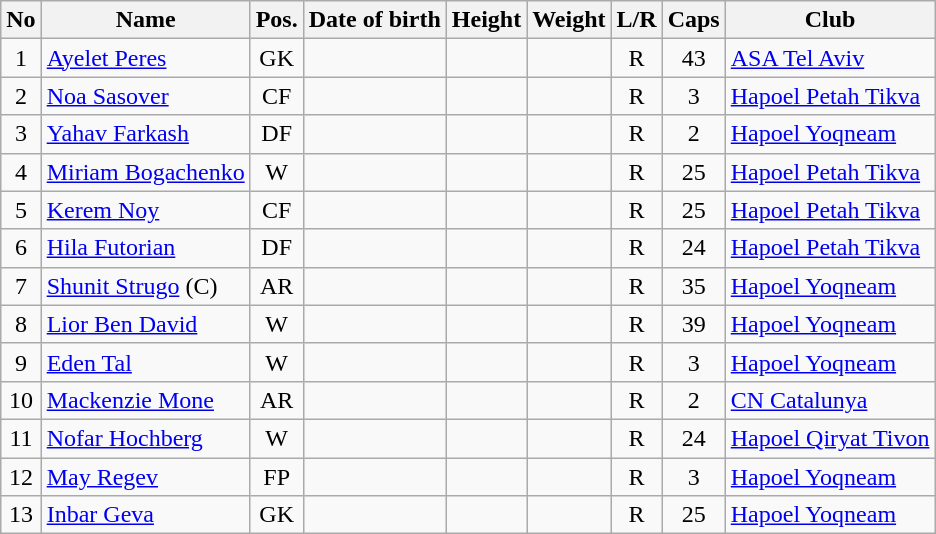<table class="wikitable sortable" text-align:center;">
<tr>
<th>No</th>
<th>Name</th>
<th>Pos.</th>
<th>Date of birth</th>
<th>Height</th>
<th>Weight</th>
<th>L/R</th>
<th>Caps</th>
<th>Club</th>
</tr>
<tr>
<td style="text-align:center;">1</td>
<td style="text-align:left;"><a href='#'>Ayelet Peres</a></td>
<td style="text-align:center;">GK</td>
<td style="text-align:left;"></td>
<td></td>
<td></td>
<td style="text-align:center;">R</td>
<td style="text-align:center;">43</td>
<td style="text-align:left;"> <a href='#'>ASA Tel Aviv</a></td>
</tr>
<tr>
<td style="text-align:center;">2</td>
<td style="text-align:left;"><a href='#'>Noa Sasover</a></td>
<td style="text-align:center;">CF</td>
<td style="text-align:left;"></td>
<td></td>
<td></td>
<td style="text-align:center;">R</td>
<td style="text-align:center;">3</td>
<td style="text-align:left;"> <a href='#'>Hapoel Petah Tikva</a></td>
</tr>
<tr>
<td style="text-align:center;">3</td>
<td style="text-align:left;"><a href='#'>Yahav Farkash</a></td>
<td style="text-align:center;">DF</td>
<td style="text-align:left;"></td>
<td></td>
<td></td>
<td style="text-align:center;">R</td>
<td style="text-align:center;">2</td>
<td style="text-align:left;"> <a href='#'>Hapoel Yoqneam</a></td>
</tr>
<tr>
<td style="text-align:center;">4</td>
<td style="text-align:left;"><a href='#'>Miriam Bogachenko</a></td>
<td style="text-align:center;">W</td>
<td style="text-align:left;"></td>
<td></td>
<td></td>
<td style="text-align:center;">R</td>
<td style="text-align:center;">25</td>
<td style="text-align:left;"> <a href='#'>Hapoel Petah Tikva</a></td>
</tr>
<tr>
<td style="text-align:center;">5</td>
<td style="text-align:left;"><a href='#'>Kerem Noy</a></td>
<td style="text-align:center;">CF</td>
<td style="text-align:left;"></td>
<td></td>
<td></td>
<td style="text-align:center;">R</td>
<td style="text-align:center;">25</td>
<td style="text-align:left;"> <a href='#'>Hapoel Petah Tikva</a></td>
</tr>
<tr>
<td style="text-align:center;">6</td>
<td style="text-align:left;"><a href='#'>Hila Futorian</a></td>
<td style="text-align:center;">DF</td>
<td style="text-align:left;"></td>
<td></td>
<td></td>
<td style="text-align:center;">R</td>
<td style="text-align:center;">24</td>
<td style="text-align:left;"> <a href='#'>Hapoel Petah Tikva</a></td>
</tr>
<tr>
<td style="text-align:center;">7</td>
<td style="text-align:left;"><a href='#'>Shunit Strugo</a> (C)</td>
<td style="text-align:center;">AR</td>
<td style="text-align:left;"></td>
<td></td>
<td></td>
<td style="text-align:center;">R</td>
<td style="text-align:center;">35</td>
<td style="text-align:left;"> <a href='#'>Hapoel Yoqneam</a></td>
</tr>
<tr>
<td style="text-align:center;">8</td>
<td style="text-align:left;"><a href='#'>Lior Ben David</a></td>
<td style="text-align:center;">W</td>
<td style="text-align:left;"></td>
<td></td>
<td></td>
<td style="text-align:center;">R</td>
<td style="text-align:center;">39</td>
<td style="text-align:left;"> <a href='#'>Hapoel Yoqneam</a></td>
</tr>
<tr>
<td style="text-align:center;">9</td>
<td style="text-align:left;"><a href='#'>Eden Tal</a></td>
<td style="text-align:center;">W</td>
<td style="text-align:left;"></td>
<td></td>
<td></td>
<td style="text-align:center;">R</td>
<td style="text-align:center;">3</td>
<td style="text-align:left;"> <a href='#'>Hapoel Yoqneam</a></td>
</tr>
<tr>
<td style="text-align:center;">10</td>
<td style="text-align:left;"><a href='#'>Mackenzie Mone</a></td>
<td style="text-align:center;">AR</td>
<td style="text-align:left;"></td>
<td></td>
<td></td>
<td style="text-align:center;">R</td>
<td style="text-align:center;">2</td>
<td style="text-align:left;"> <a href='#'>CN Catalunya</a></td>
</tr>
<tr>
<td style="text-align:center;">11</td>
<td style="text-align:left;"><a href='#'>Nofar Hochberg</a></td>
<td style="text-align:center;">W</td>
<td style="text-align:left;"></td>
<td></td>
<td></td>
<td style="text-align:center;">R</td>
<td style="text-align:center;">24</td>
<td style="text-align:left;"> <a href='#'>Hapoel Qiryat Tivon</a></td>
</tr>
<tr>
<td style="text-align:center;">12</td>
<td style="text-align:left;"><a href='#'>May Regev</a></td>
<td style="text-align:center;">FP</td>
<td style="text-align:left;"></td>
<td></td>
<td></td>
<td style="text-align:center;">R</td>
<td style="text-align:center;">3</td>
<td style="text-align:left;"> <a href='#'>Hapoel Yoqneam</a></td>
</tr>
<tr>
<td style="text-align:center;">13</td>
<td style="text-align:left;"><a href='#'>Inbar Geva</a></td>
<td style="text-align:center;">GK</td>
<td style="text-align:left;"></td>
<td></td>
<td></td>
<td style="text-align:center;">R</td>
<td style="text-align:center;">25</td>
<td style="text-align:left;"> <a href='#'>Hapoel Yoqneam</a></td>
</tr>
</table>
